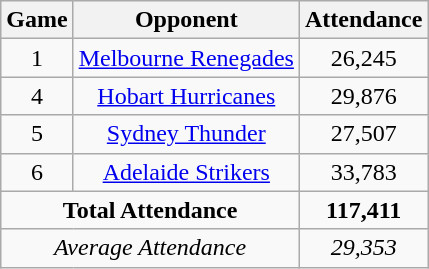<table class="wikitable sortable" style="text-align:center;">
<tr>
<th>Game</th>
<th>Opponent</th>
<th>Attendance</th>
</tr>
<tr>
<td>1</td>
<td><a href='#'>Melbourne Renegades</a></td>
<td>26,245</td>
</tr>
<tr>
<td>4</td>
<td><a href='#'>Hobart Hurricanes</a></td>
<td>29,876</td>
</tr>
<tr>
<td>5</td>
<td><a href='#'>Sydney Thunder</a></td>
<td>27,507</td>
</tr>
<tr>
<td>6</td>
<td><a href='#'>Adelaide Strikers</a></td>
<td>33,783</td>
</tr>
<tr class="sortbottom">
<td colspan="2"><strong>Total Attendance</strong></td>
<td><strong>117,411</strong></td>
</tr>
<tr class="sortbottom">
<td colspan="2"><em>Average Attendance</em></td>
<td><em>29,353</em></td>
</tr>
</table>
